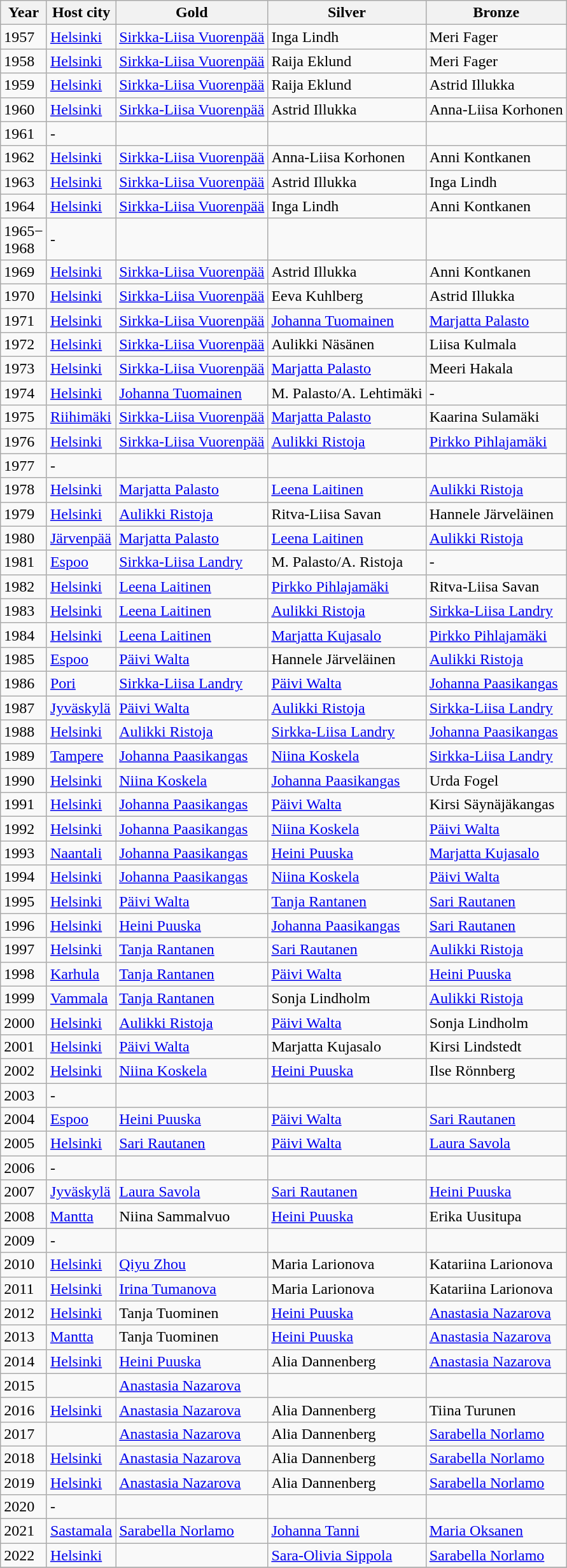<table class="sortable wikitable">
<tr>
<th>Year</th>
<th>Host city</th>
<th>Gold</th>
<th>Silver</th>
<th>Bronze</th>
</tr>
<tr>
<td>1957</td>
<td><a href='#'>Helsinki</a></td>
<td><a href='#'>Sirkka-Liisa Vuorenpää</a></td>
<td>Inga Lindh</td>
<td>Meri Fager</td>
</tr>
<tr>
<td>1958</td>
<td><a href='#'>Helsinki</a></td>
<td><a href='#'>Sirkka-Liisa Vuorenpää</a></td>
<td>Raija Eklund</td>
<td>Meri Fager</td>
</tr>
<tr>
<td>1959</td>
<td><a href='#'>Helsinki</a></td>
<td><a href='#'>Sirkka-Liisa Vuorenpää</a></td>
<td>Raija Eklund</td>
<td>Astrid Illukka</td>
</tr>
<tr>
<td>1960</td>
<td><a href='#'>Helsinki</a></td>
<td><a href='#'>Sirkka-Liisa Vuorenpää</a></td>
<td>Astrid Illukka</td>
<td>Anna-Liisa Korhonen</td>
</tr>
<tr>
<td>1961</td>
<td>-</td>
<td></td>
<td></td>
<td></td>
</tr>
<tr>
<td>1962</td>
<td><a href='#'>Helsinki</a></td>
<td><a href='#'>Sirkka-Liisa Vuorenpää</a></td>
<td>Anna-Liisa Korhonen</td>
<td>Anni Kontkanen</td>
</tr>
<tr>
<td>1963</td>
<td><a href='#'>Helsinki</a></td>
<td><a href='#'>Sirkka-Liisa Vuorenpää</a></td>
<td>Astrid Illukka</td>
<td>Inga Lindh</td>
</tr>
<tr>
<td>1964</td>
<td><a href='#'>Helsinki</a></td>
<td><a href='#'>Sirkka-Liisa Vuorenpää</a></td>
<td>Inga Lindh</td>
<td>Anni Kontkanen</td>
</tr>
<tr>
<td>1965−<br>1968</td>
<td>-</td>
<td></td>
<td></td>
<td></td>
</tr>
<tr>
<td>1969</td>
<td><a href='#'>Helsinki</a></td>
<td><a href='#'>Sirkka-Liisa Vuorenpää</a></td>
<td>Astrid Illukka</td>
<td>Anni Kontkanen</td>
</tr>
<tr>
<td>1970</td>
<td><a href='#'>Helsinki</a></td>
<td><a href='#'>Sirkka-Liisa Vuorenpää</a></td>
<td>Eeva Kuhlberg</td>
<td>Astrid Illukka</td>
</tr>
<tr>
<td>1971</td>
<td><a href='#'>Helsinki</a></td>
<td><a href='#'>Sirkka-Liisa Vuorenpää</a></td>
<td><a href='#'>Johanna Tuomainen</a></td>
<td><a href='#'>Marjatta Palasto</a></td>
</tr>
<tr>
<td>1972</td>
<td><a href='#'>Helsinki</a></td>
<td><a href='#'>Sirkka-Liisa Vuorenpää</a></td>
<td>Aulikki Näsänen</td>
<td>Liisa Kulmala</td>
</tr>
<tr>
<td>1973</td>
<td><a href='#'>Helsinki</a></td>
<td><a href='#'>Sirkka-Liisa Vuorenpää</a></td>
<td><a href='#'>Marjatta Palasto</a></td>
<td>Meeri Hakala</td>
</tr>
<tr>
<td>1974</td>
<td><a href='#'>Helsinki</a></td>
<td><a href='#'>Johanna Tuomainen</a></td>
<td>M. Palasto/A. Lehtimäki</td>
<td>-</td>
</tr>
<tr>
<td>1975</td>
<td><a href='#'>Riihimäki</a></td>
<td><a href='#'>Sirkka-Liisa Vuorenpää</a></td>
<td><a href='#'>Marjatta Palasto</a></td>
<td>Kaarina Sulamäki</td>
</tr>
<tr>
<td>1976</td>
<td><a href='#'>Helsinki</a></td>
<td><a href='#'>Sirkka-Liisa Vuorenpää</a></td>
<td><a href='#'>Aulikki Ristoja</a></td>
<td><a href='#'>Pirkko Pihlajamäki</a></td>
</tr>
<tr>
<td>1977</td>
<td>-</td>
<td></td>
<td></td>
<td></td>
</tr>
<tr>
<td>1978</td>
<td><a href='#'>Helsinki</a></td>
<td><a href='#'>Marjatta Palasto</a></td>
<td><a href='#'>Leena Laitinen</a></td>
<td><a href='#'>Aulikki Ristoja</a></td>
</tr>
<tr>
<td>1979</td>
<td><a href='#'>Helsinki</a></td>
<td><a href='#'>Aulikki Ristoja</a></td>
<td>Ritva-Liisa Savan</td>
<td>Hannele Järveläinen</td>
</tr>
<tr>
<td>1980</td>
<td><a href='#'>Järvenpää</a></td>
<td><a href='#'>Marjatta Palasto</a></td>
<td><a href='#'>Leena Laitinen</a></td>
<td><a href='#'>Aulikki Ristoja</a></td>
</tr>
<tr>
<td>1981</td>
<td><a href='#'>Espoo</a></td>
<td><a href='#'>Sirkka-Liisa Landry</a></td>
<td>M. Palasto/A. Ristoja</td>
<td>-</td>
</tr>
<tr>
<td>1982</td>
<td><a href='#'>Helsinki</a></td>
<td><a href='#'>Leena Laitinen</a></td>
<td><a href='#'>Pirkko Pihlajamäki</a></td>
<td>Ritva-Liisa Savan</td>
</tr>
<tr>
<td>1983</td>
<td><a href='#'>Helsinki</a></td>
<td><a href='#'>Leena Laitinen</a></td>
<td><a href='#'>Aulikki Ristoja</a></td>
<td><a href='#'>Sirkka-Liisa Landry</a></td>
</tr>
<tr>
<td>1984</td>
<td><a href='#'>Helsinki</a></td>
<td><a href='#'>Leena Laitinen</a></td>
<td><a href='#'>Marjatta Kujasalo</a></td>
<td><a href='#'>Pirkko Pihlajamäki</a></td>
</tr>
<tr>
<td>1985</td>
<td><a href='#'>Espoo</a></td>
<td><a href='#'>Päivi Walta</a></td>
<td>Hannele Järveläinen</td>
<td><a href='#'>Aulikki Ristoja</a></td>
</tr>
<tr>
<td>1986</td>
<td><a href='#'>Pori</a></td>
<td><a href='#'>Sirkka-Liisa Landry</a></td>
<td><a href='#'>Päivi Walta</a></td>
<td><a href='#'>Johanna Paasikangas</a></td>
</tr>
<tr>
<td>1987</td>
<td><a href='#'>Jyväskylä</a></td>
<td><a href='#'>Päivi Walta</a></td>
<td><a href='#'>Aulikki Ristoja</a></td>
<td><a href='#'>Sirkka-Liisa Landry</a></td>
</tr>
<tr>
<td>1988</td>
<td><a href='#'>Helsinki</a></td>
<td><a href='#'>Aulikki Ristoja</a></td>
<td><a href='#'>Sirkka-Liisa Landry</a></td>
<td><a href='#'>Johanna Paasikangas</a></td>
</tr>
<tr>
<td>1989</td>
<td><a href='#'>Tampere</a></td>
<td><a href='#'>Johanna Paasikangas</a></td>
<td><a href='#'>Niina Koskela</a></td>
<td><a href='#'>Sirkka-Liisa Landry</a></td>
</tr>
<tr>
<td>1990</td>
<td><a href='#'>Helsinki</a></td>
<td><a href='#'>Niina Koskela</a></td>
<td><a href='#'>Johanna Paasikangas</a></td>
<td>Urda Fogel</td>
</tr>
<tr>
<td>1991</td>
<td><a href='#'>Helsinki</a></td>
<td><a href='#'>Johanna Paasikangas</a></td>
<td><a href='#'>Päivi Walta</a></td>
<td>Kirsi Säynäjäkangas</td>
</tr>
<tr>
<td>1992</td>
<td><a href='#'>Helsinki</a></td>
<td><a href='#'>Johanna Paasikangas</a></td>
<td><a href='#'>Niina Koskela</a></td>
<td><a href='#'>Päivi Walta</a></td>
</tr>
<tr>
<td>1993</td>
<td><a href='#'>Naantali</a></td>
<td><a href='#'>Johanna Paasikangas</a></td>
<td><a href='#'>Heini Puuska</a></td>
<td><a href='#'>Marjatta Kujasalo</a></td>
</tr>
<tr>
<td>1994</td>
<td><a href='#'>Helsinki</a></td>
<td><a href='#'>Johanna Paasikangas</a></td>
<td><a href='#'>Niina Koskela</a></td>
<td><a href='#'>Päivi Walta</a></td>
</tr>
<tr>
<td>1995</td>
<td><a href='#'>Helsinki</a></td>
<td><a href='#'>Päivi Walta</a></td>
<td><a href='#'>Tanja Rantanen</a></td>
<td><a href='#'>Sari Rautanen</a></td>
</tr>
<tr>
<td>1996</td>
<td><a href='#'>Helsinki</a></td>
<td><a href='#'>Heini Puuska</a></td>
<td><a href='#'>Johanna Paasikangas</a></td>
<td><a href='#'>Sari Rautanen</a></td>
</tr>
<tr>
<td>1997</td>
<td><a href='#'>Helsinki</a></td>
<td><a href='#'>Tanja Rantanen</a></td>
<td><a href='#'>Sari Rautanen</a></td>
<td><a href='#'>Aulikki Ristoja</a></td>
</tr>
<tr>
<td>1998</td>
<td><a href='#'>Karhula</a></td>
<td><a href='#'>Tanja Rantanen</a></td>
<td><a href='#'>Päivi Walta</a></td>
<td><a href='#'>Heini Puuska</a></td>
</tr>
<tr>
<td>1999</td>
<td><a href='#'>Vammala</a></td>
<td><a href='#'>Tanja Rantanen</a></td>
<td>Sonja Lindholm</td>
<td><a href='#'>Aulikki Ristoja</a></td>
</tr>
<tr>
<td>2000</td>
<td><a href='#'>Helsinki</a></td>
<td><a href='#'>Aulikki Ristoja</a></td>
<td><a href='#'>Päivi Walta</a></td>
<td>Sonja Lindholm</td>
</tr>
<tr>
<td>2001</td>
<td><a href='#'>Helsinki</a></td>
<td><a href='#'>Päivi Walta</a></td>
<td>Marjatta Kujasalo</td>
<td>Kirsi Lindstedt</td>
</tr>
<tr>
<td>2002</td>
<td><a href='#'>Helsinki</a></td>
<td><a href='#'>Niina Koskela</a></td>
<td><a href='#'>Heini Puuska</a></td>
<td>Ilse Rönnberg</td>
</tr>
<tr>
<td>2003</td>
<td>-</td>
<td></td>
<td></td>
<td></td>
</tr>
<tr>
<td>2004</td>
<td><a href='#'>Espoo</a></td>
<td><a href='#'>Heini Puuska</a></td>
<td><a href='#'>Päivi Walta</a></td>
<td><a href='#'>Sari Rautanen</a></td>
</tr>
<tr>
<td>2005</td>
<td><a href='#'>Helsinki</a></td>
<td><a href='#'>Sari Rautanen</a></td>
<td><a href='#'>Päivi Walta</a></td>
<td><a href='#'>Laura Savola</a></td>
</tr>
<tr>
<td>2006</td>
<td>-</td>
<td></td>
<td></td>
<td></td>
</tr>
<tr>
<td>2007</td>
<td><a href='#'>Jyväskylä</a></td>
<td><a href='#'>Laura Savola</a></td>
<td><a href='#'>Sari Rautanen</a></td>
<td><a href='#'>Heini Puuska</a></td>
</tr>
<tr>
<td>2008</td>
<td><a href='#'>Mantta</a></td>
<td>Niina Sammalvuo</td>
<td><a href='#'>Heini Puuska</a></td>
<td>Erika Uusitupa</td>
</tr>
<tr>
<td>2009</td>
<td>-</td>
<td></td>
<td></td>
<td></td>
</tr>
<tr>
<td>2010</td>
<td><a href='#'>Helsinki</a></td>
<td><a href='#'>Qiyu Zhou</a></td>
<td>Maria Larionova</td>
<td>Katariina Larionova</td>
</tr>
<tr>
<td>2011</td>
<td><a href='#'>Helsinki</a></td>
<td><a href='#'>Irina Tumanova</a></td>
<td>Maria Larionova</td>
<td>Katariina Larionova</td>
</tr>
<tr>
<td>2012</td>
<td><a href='#'>Helsinki</a></td>
<td>Tanja Tuominen</td>
<td><a href='#'>Heini Puuska</a></td>
<td><a href='#'>Anastasia Nazarova</a></td>
</tr>
<tr>
<td>2013</td>
<td><a href='#'>Mantta</a></td>
<td>Tanja Tuominen</td>
<td><a href='#'>Heini Puuska</a></td>
<td><a href='#'>Anastasia Nazarova</a></td>
</tr>
<tr>
<td>2014</td>
<td><a href='#'>Helsinki</a></td>
<td><a href='#'>Heini Puuska</a></td>
<td>Alia Dannenberg</td>
<td><a href='#'>Anastasia Nazarova</a></td>
</tr>
<tr>
<td>2015</td>
<td></td>
<td><a href='#'>Anastasia Nazarova</a></td>
<td></td>
<td></td>
</tr>
<tr>
<td>2016</td>
<td><a href='#'>Helsinki</a></td>
<td><a href='#'>Anastasia Nazarova</a></td>
<td>Alia Dannenberg</td>
<td>Tiina Turunen</td>
</tr>
<tr>
<td>2017</td>
<td></td>
<td><a href='#'>Anastasia Nazarova</a></td>
<td>Alia Dannenberg</td>
<td><a href='#'>Sarabella Norlamo</a></td>
</tr>
<tr>
<td>2018</td>
<td><a href='#'>Helsinki</a></td>
<td><a href='#'>Anastasia Nazarova</a></td>
<td>Alia Dannenberg</td>
<td><a href='#'>Sarabella Norlamo</a></td>
</tr>
<tr>
<td>2019</td>
<td><a href='#'>Helsinki</a></td>
<td><a href='#'>Anastasia Nazarova</a></td>
<td>Alia Dannenberg</td>
<td><a href='#'>Sarabella Norlamo</a></td>
</tr>
<tr>
<td>2020</td>
<td>-</td>
<td></td>
<td></td>
<td></td>
</tr>
<tr>
<td>2021</td>
<td><a href='#'>Sastamala</a></td>
<td><a href='#'>Sarabella Norlamo</a></td>
<td><a href='#'>Johanna Tanni</a></td>
<td><a href='#'>Maria Oksanen</a></td>
</tr>
<tr>
<td>2022</td>
<td><a href='#'>Helsinki</a></td>
<td></td>
<td><a href='#'>Sara-Olivia Sippola</a></td>
<td><a href='#'>Sarabella Norlamo</a></td>
</tr>
<tr>
</tr>
</table>
